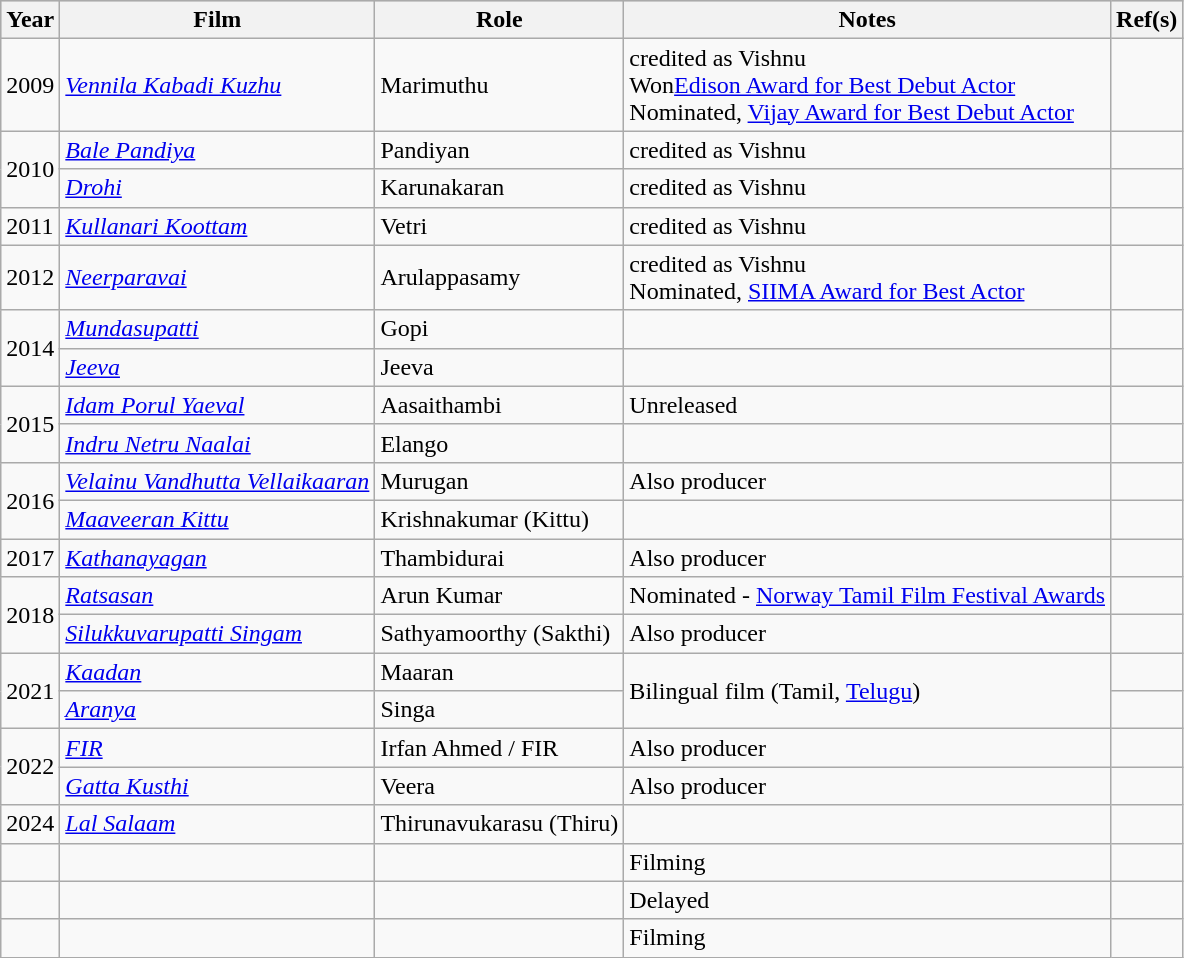<table class="wikitable">
<tr style="background:#ccc; text-align:center;">
<th>Year</th>
<th>Film</th>
<th>Role</th>
<th>Notes</th>
<th>Ref(s)</th>
</tr>
<tr>
<td>2009</td>
<td><em><a href='#'>Vennila Kabadi Kuzhu</a></em></td>
<td>Marimuthu</td>
<td>credited as Vishnu<br>Won<a href='#'>Edison Award for Best Debut Actor</a><br>Nominated, <a href='#'>Vijay Award for Best Debut Actor</a></td>
<td></td>
</tr>
<tr>
<td rowspan="2">2010</td>
<td><em><a href='#'>Bale Pandiya</a></em></td>
<td>Pandiyan</td>
<td>credited as Vishnu</td>
<td></td>
</tr>
<tr>
<td><em><a href='#'>Drohi</a></em></td>
<td>Karunakaran</td>
<td>credited as Vishnu</td>
<td></td>
</tr>
<tr>
<td>2011</td>
<td><em><a href='#'>Kullanari Koottam</a></em></td>
<td>Vetri</td>
<td>credited as Vishnu</td>
<td></td>
</tr>
<tr>
<td>2012</td>
<td><em><a href='#'>Neerparavai</a></em></td>
<td>Arulappasamy</td>
<td>credited as Vishnu<br>Nominated, <a href='#'>SIIMA Award for Best Actor</a></td>
<td></td>
</tr>
<tr>
<td rowspan="2">2014</td>
<td><em><a href='#'>Mundasupatti</a></em></td>
<td>Gopi</td>
<td></td>
<td></td>
</tr>
<tr>
<td><em><a href='#'>Jeeva</a></em></td>
<td>Jeeva</td>
<td></td>
<td></td>
</tr>
<tr>
<td rowspan="2">2015</td>
<td><em><a href='#'>Idam Porul Yaeval</a></em></td>
<td>Aasaithambi</td>
<td>Unreleased</td>
<td></td>
</tr>
<tr>
<td><em><a href='#'>Indru Netru Naalai</a></em></td>
<td>Elango</td>
<td></td>
<td></td>
</tr>
<tr>
<td rowspan="2">2016</td>
<td><em><a href='#'>Velainu Vandhutta Vellaikaaran</a></em></td>
<td>Murugan</td>
<td>Also producer</td>
<td></td>
</tr>
<tr>
<td><em><a href='#'>Maaveeran Kittu</a></em></td>
<td>Krishnakumar (Kittu)</td>
<td></td>
<td></td>
</tr>
<tr>
<td>2017</td>
<td><em><a href='#'>Kathanayagan</a></em></td>
<td>Thambidurai</td>
<td>Also producer</td>
<td></td>
</tr>
<tr>
<td rowspan="2">2018</td>
<td><em><a href='#'>Ratsasan</a></em></td>
<td>Arun Kumar</td>
<td>Nominated - <a href='#'>Norway Tamil Film Festival Awards</a></td>
<td></td>
</tr>
<tr>
<td><em><a href='#'>Silukkuvarupatti Singam</a></em></td>
<td>Sathyamoorthy (Sakthi)</td>
<td>Also producer</td>
<td></td>
</tr>
<tr>
<td rowspan="2">2021</td>
<td><em><a href='#'>Kaadan</a></em></td>
<td>Maaran</td>
<td rowspan="2">Bilingual film (Tamil, <a href='#'>Telugu</a>)</td>
<td></td>
</tr>
<tr>
<td><em><a href='#'>Aranya</a></em></td>
<td>Singa</td>
<td></td>
</tr>
<tr>
<td rowspan="2">2022</td>
<td><em><a href='#'>FIR</a></em></td>
<td>Irfan Ahmed /  FIR</td>
<td>Also producer</td>
<td></td>
</tr>
<tr>
<td><em><a href='#'>Gatta Kusthi</a></em></td>
<td>Veera</td>
<td>Also producer</td>
<td></td>
</tr>
<tr>
<td rowspan="1">2024</td>
<td><em><a href='#'>Lal Salaam</a></em></td>
<td>Thirunavukarasu (Thiru)</td>
<td></td>
<td></td>
</tr>
<tr>
<td></td>
<td></td>
<td></td>
<td>Filming</td>
<td></td>
</tr>
<tr>
<td></td>
<td></td>
<td></td>
<td>Delayed</td>
<td></td>
</tr>
<tr>
<td></td>
<td></td>
<td></td>
<td>Filming</td>
<td></td>
</tr>
</table>
